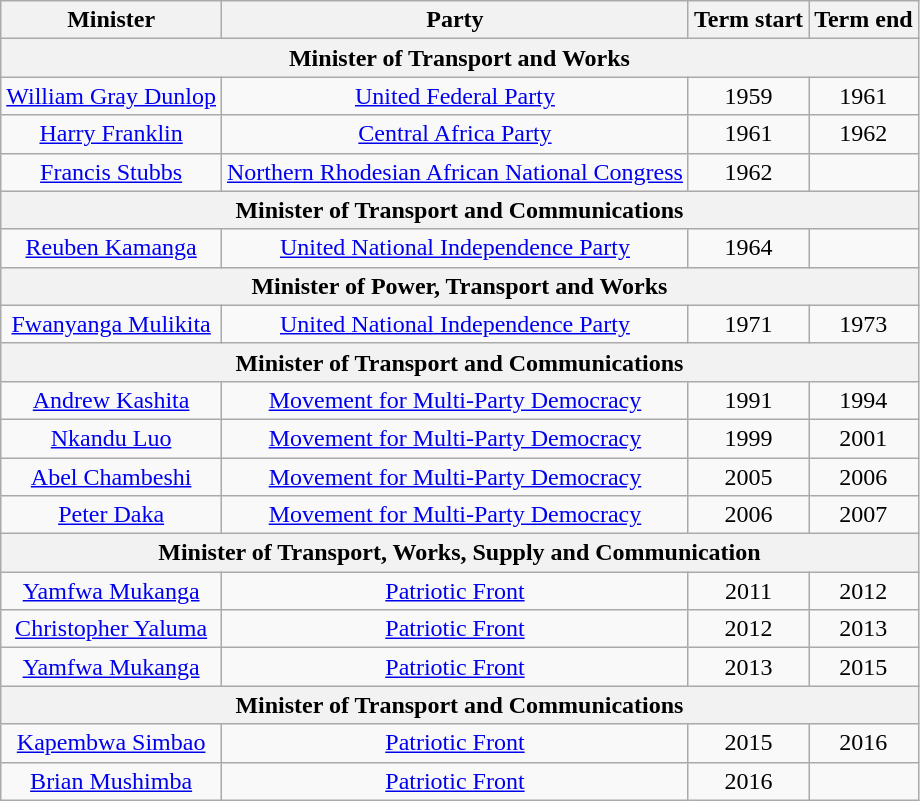<table class=wikitable style=text-align:center>
<tr>
<th>Minister</th>
<th>Party</th>
<th>Term start</th>
<th>Term end</th>
</tr>
<tr>
<th colspan=4>Minister of Transport and Works</th>
</tr>
<tr>
<td><a href='#'>William Gray Dunlop</a></td>
<td><a href='#'>United Federal Party</a></td>
<td>1959</td>
<td>1961</td>
</tr>
<tr>
<td><a href='#'>Harry Franklin</a></td>
<td><a href='#'>Central Africa Party</a></td>
<td>1961</td>
<td>1962</td>
</tr>
<tr>
<td><a href='#'>Francis Stubbs</a></td>
<td><a href='#'>Northern Rhodesian African National Congress</a></td>
<td>1962</td>
<td></td>
</tr>
<tr>
<th colspan=4>Minister of Transport and Communications</th>
</tr>
<tr>
<td><a href='#'>Reuben Kamanga</a></td>
<td><a href='#'>United National Independence Party</a></td>
<td>1964</td>
<td></td>
</tr>
<tr>
<th colspan=4>Minister of Power, Transport and Works</th>
</tr>
<tr>
<td><a href='#'>Fwanyanga Mulikita</a></td>
<td><a href='#'>United National Independence Party</a></td>
<td>1971</td>
<td>1973</td>
</tr>
<tr>
<th colspan=4>Minister of Transport and Communications</th>
</tr>
<tr>
<td><a href='#'>Andrew Kashita</a></td>
<td><a href='#'>Movement for Multi-Party Democracy</a></td>
<td>1991</td>
<td>1994</td>
</tr>
<tr>
<td><a href='#'>Nkandu Luo</a></td>
<td><a href='#'>Movement for Multi-Party Democracy</a></td>
<td>1999</td>
<td>2001</td>
</tr>
<tr>
<td><a href='#'>Abel Chambeshi</a></td>
<td><a href='#'>Movement for Multi-Party Democracy</a></td>
<td>2005</td>
<td>2006</td>
</tr>
<tr>
<td><a href='#'>Peter Daka</a></td>
<td><a href='#'>Movement for Multi-Party Democracy</a></td>
<td>2006</td>
<td>2007</td>
</tr>
<tr>
<th colspan=4>Minister of Transport, Works, Supply and Communication</th>
</tr>
<tr>
<td><a href='#'>Yamfwa Mukanga</a></td>
<td><a href='#'>Patriotic Front</a></td>
<td>2011</td>
<td>2012</td>
</tr>
<tr>
<td><a href='#'>Christopher Yaluma</a></td>
<td><a href='#'>Patriotic Front</a></td>
<td>2012</td>
<td>2013</td>
</tr>
<tr>
<td><a href='#'>Yamfwa Mukanga</a></td>
<td><a href='#'>Patriotic Front</a></td>
<td>2013</td>
<td>2015</td>
</tr>
<tr>
<th colspan=4>Minister of Transport and Communications</th>
</tr>
<tr>
<td><a href='#'>Kapembwa Simbao</a></td>
<td><a href='#'>Patriotic Front</a></td>
<td>2015</td>
<td>2016</td>
</tr>
<tr>
<td><a href='#'>Brian Mushimba</a></td>
<td><a href='#'>Patriotic Front</a></td>
<td>2016</td>
<td></td>
</tr>
</table>
